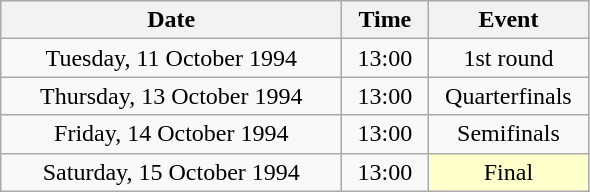<table class = "wikitable" style="text-align:center;">
<tr>
<th width=220>Date</th>
<th width=50>Time</th>
<th width=100>Event</th>
</tr>
<tr>
<td>Tuesday, 11 October 1994</td>
<td>13:00</td>
<td>1st round</td>
</tr>
<tr>
<td>Thursday, 13 October 1994</td>
<td>13:00</td>
<td>Quarterfinals</td>
</tr>
<tr>
<td>Friday, 14 October 1994</td>
<td>13:00</td>
<td>Semifinals</td>
</tr>
<tr>
<td>Saturday, 15 October 1994</td>
<td>13:00</td>
<td bgcolor=ffffcc>Final</td>
</tr>
</table>
